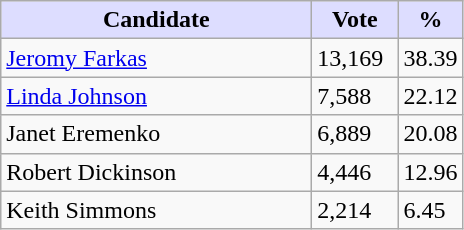<table class="wikitable">
<tr>
<th style="background:#ddf; width:200px;">Candidate</th>
<th style="background:#ddf; width:50px;">Vote</th>
<th style="background:#ddf; width:30px;">%</th>
</tr>
<tr>
<td><a href='#'>Jeromy Farkas</a></td>
<td>13,169</td>
<td>38.39</td>
</tr>
<tr>
<td><a href='#'>Linda Johnson</a></td>
<td>7,588</td>
<td>22.12</td>
</tr>
<tr>
<td>Janet Eremenko</td>
<td>6,889</td>
<td>20.08</td>
</tr>
<tr>
<td>Robert Dickinson</td>
<td>4,446</td>
<td>12.96</td>
</tr>
<tr>
<td>Keith Simmons</td>
<td>2,214</td>
<td>6.45</td>
</tr>
</table>
